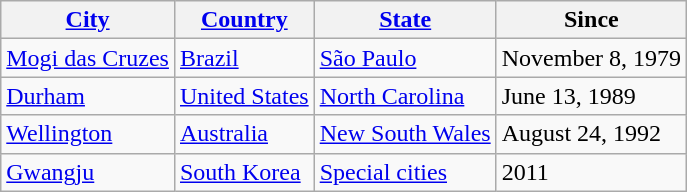<table class="wikitable">
<tr>
<th><a href='#'>City</a></th>
<th><a href='#'>Country</a></th>
<th><a href='#'>State</a></th>
<th>Since</th>
</tr>
<tr>
<td><a href='#'>Mogi das Cruzes</a></td>
<td><a href='#'>Brazil</a></td>
<td><a href='#'>São Paulo</a></td>
<td>November 8, 1979</td>
</tr>
<tr>
<td><a href='#'>Durham</a></td>
<td><a href='#'>United States</a></td>
<td><a href='#'>North Carolina</a></td>
<td>June 13, 1989</td>
</tr>
<tr>
<td><a href='#'>Wellington</a></td>
<td><a href='#'>Australia</a></td>
<td><a href='#'>New South Wales</a></td>
<td>August 24, 1992</td>
</tr>
<tr>
<td><a href='#'>Gwangju</a></td>
<td><a href='#'>South Korea</a></td>
<td><a href='#'>Special cities</a></td>
<td>2011</td>
</tr>
</table>
